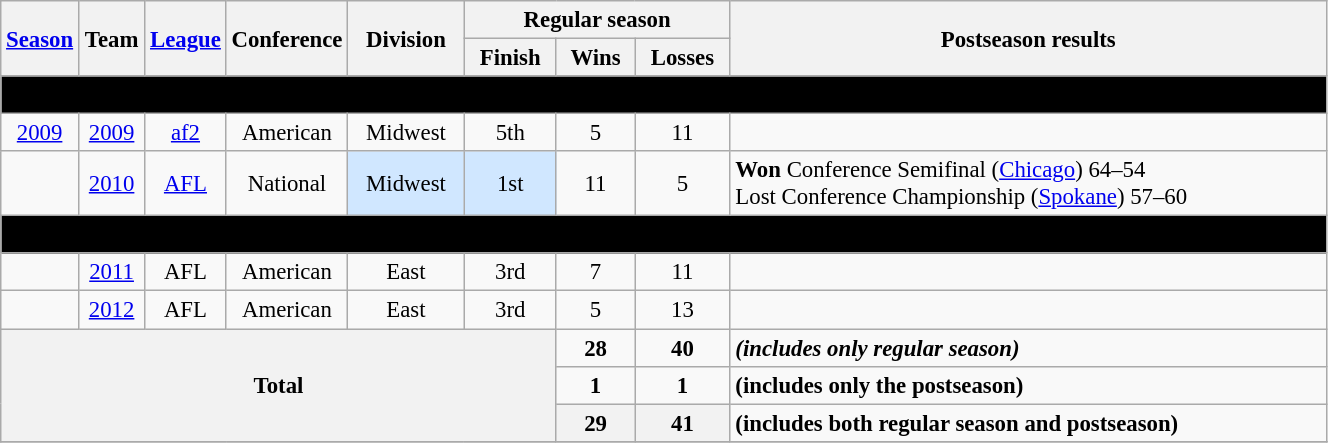<table class="wikitable" style="font-size: 95%; width:70%;">
<tr>
<th rowspan="2" style="width:5%;"><a href='#'>Season</a></th>
<th rowspan="2" style="width:5%;">Team</th>
<th rowspan="2" style="width:5%;"><a href='#'>League</a></th>
<th rowspan="2" style="width:5%;">Conference</th>
<th rowspan="2">Division</th>
<th colspan="3">Regular season</th>
<th rowspan="2">Postseason results</th>
</tr>
<tr>
<th>Finish</th>
<th>Wins</th>
<th>Losses</th>
</tr>
<tr>
<td Colspan="9" style="text-align: center; background:#000"><strong><span>Milwaukee Iron</span></strong></td>
</tr>
<tr>
<td align="center"><a href='#'>2009</a></td>
<td align="center"><a href='#'>2009</a></td>
<td align="center"><a href='#'>af2</a></td>
<td align="center">American</td>
<td align="center">Midwest</td>
<td align="center">5th</td>
<td align="center">5</td>
<td align="center">11</td>
<td></td>
</tr>
<tr>
<td align="center"></td>
<td align="center"><a href='#'>2010</a></td>
<td align="center"><a href='#'>AFL</a></td>
<td align="center">National</td>
<td align="center" bgcolor="#D0E7FF">Midwest</td>
<td align="center" bgcolor="#D0E7FF">1st</td>
<td align="center">11</td>
<td align="center">5</td>
<td><strong>Won</strong> Conference Semifinal (<a href='#'>Chicago</a>) 64–54 <br> Lost Conference Championship (<a href='#'>Spokane</a>) 57–60</td>
</tr>
<tr>
<td Colspan="9" style="text-align: center; background:#000"><strong><span>Milwaukee Mustangs</span></strong></td>
</tr>
<tr>
<td align="center"></td>
<td align="center"><a href='#'>2011</a></td>
<td align="center">AFL</td>
<td align="center">American</td>
<td align="center">East</td>
<td align="center">3rd</td>
<td align="center">7</td>
<td align="center">11</td>
<td></td>
</tr>
<tr>
<td align="center"></td>
<td align="center"><a href='#'>2012</a></td>
<td align="center">AFL</td>
<td align="center">American</td>
<td align="center">East</td>
<td align="center">3rd</td>
<td align="center">5</td>
<td align="center">13</td>
<td></td>
</tr>
<tr>
<th align="center" rowSpan="3" colSpan="6">Total</th>
<td align = "center"><strong>28</strong></td>
<td align = "center"><strong>40</strong></td>
<td colSpan="2"><strong><em>(includes only regular season)</em></strong></td>
</tr>
<tr>
<td align="center"><strong>1</strong></td>
<td align="center"><strong>1</strong></td>
<td colSpan="2"><strong>(includes only the postseason)</strong></td>
</tr>
<tr>
<th align="center">29</th>
<th align="center">41</th>
<td colSpan="2"><strong>(includes both regular season and postseason)</strong></td>
</tr>
<tr>
</tr>
</table>
